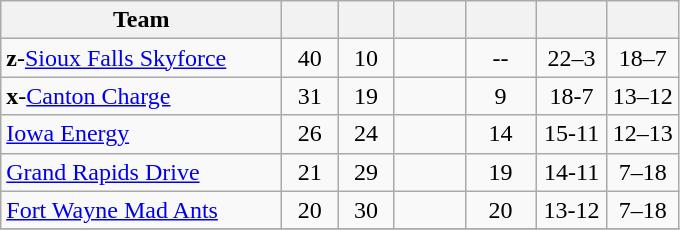<table class="wikitable" style="text-align:center">
<tr>
<th style="width:180px">Team</th>
<th style="width:30px"></th>
<th style="width:30px"></th>
<th style="width:40px"></th>
<th style="width:40px"></th>
<th style="width:40px"></th>
<th style="width:40px"></th>
</tr>
<tr>
<td align=left><strong>z</strong>-<a href='#'>Sioux Falls Skyforce</a></td>
<td>40</td>
<td>10</td>
<td></td>
<td>--</td>
<td>22–3</td>
<td>18–7</td>
</tr>
<tr>
<td align=left><strong>x</strong>-<a href='#'>Canton Charge</a></td>
<td>31</td>
<td>19</td>
<td></td>
<td>9</td>
<td>18-7</td>
<td>13–12</td>
</tr>
<tr>
<td align=left><a href='#'>Iowa Energy</a></td>
<td>26</td>
<td>24</td>
<td></td>
<td>14</td>
<td>15-11</td>
<td>12–13</td>
</tr>
<tr>
<td align=left><a href='#'>Grand Rapids Drive</a></td>
<td>21</td>
<td>29</td>
<td></td>
<td>19</td>
<td>14-11</td>
<td>7–18</td>
</tr>
<tr>
<td align=left><a href='#'>Fort Wayne Mad Ants</a></td>
<td>20</td>
<td>30</td>
<td></td>
<td>20</td>
<td>13-12</td>
<td>7–18</td>
</tr>
<tr>
</tr>
</table>
